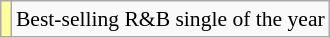<table class="wikitable plainrowheaders" style="font-size:90%;">
<tr>
<td bgcolor=#FFFF99 align=center></td>
<td>Best-selling R&B single of the year</td>
</tr>
</table>
